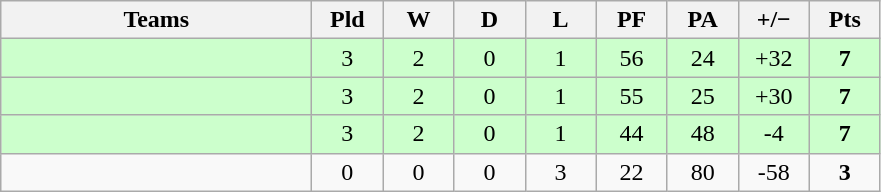<table class="wikitable" style="text-align: center;">
<tr>
<th width="200">Teams</th>
<th width="40">Pld</th>
<th width="40">W</th>
<th width="40">D</th>
<th width="40">L</th>
<th width="40">PF</th>
<th width="40">PA</th>
<th width="40">+/−</th>
<th width="40">Pts</th>
</tr>
<tr bgcolor=#ccffcc>
<td align=left></td>
<td>3</td>
<td>2</td>
<td>0</td>
<td>1</td>
<td>56</td>
<td>24</td>
<td>+32</td>
<td><strong>7</strong></td>
</tr>
<tr bgcolor=#ccffcc>
<td align=left></td>
<td>3</td>
<td>2</td>
<td>0</td>
<td>1</td>
<td>55</td>
<td>25</td>
<td>+30</td>
<td><strong>7</strong></td>
</tr>
<tr bgcolor=#ccffcc>
<td align=left></td>
<td>3</td>
<td>2</td>
<td>0</td>
<td>1</td>
<td>44</td>
<td>48</td>
<td>-4</td>
<td><strong>7</strong></td>
</tr>
<tr>
<td align=left></td>
<td>0</td>
<td>0</td>
<td>0</td>
<td>3</td>
<td>22</td>
<td>80</td>
<td>-58</td>
<td><strong>3</strong></td>
</tr>
</table>
